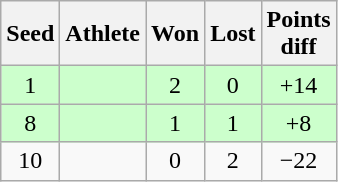<table class="wikitable">
<tr>
<th>Seed</th>
<th>Athlete</th>
<th>Won</th>
<th>Lost</th>
<th>Points<br>diff</th>
</tr>
<tr bgcolor="#ccffcc">
<td align="center">1</td>
<td><strong></strong></td>
<td align="center">2</td>
<td align="center">0</td>
<td align="center">+14</td>
</tr>
<tr bgcolor="#ccffcc">
<td align="center">8</td>
<td><strong></strong></td>
<td align="center">1</td>
<td align="center">1</td>
<td align="center">+8</td>
</tr>
<tr>
<td align="center">10</td>
<td></td>
<td align="center">0</td>
<td align="center">2</td>
<td align="center">−22</td>
</tr>
</table>
